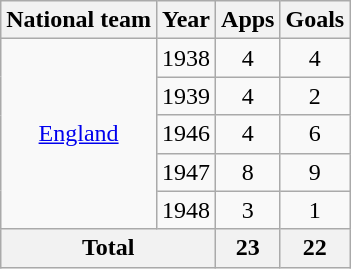<table class="wikitable" style="text-align:center">
<tr>
<th>National team</th>
<th>Year</th>
<th>Apps</th>
<th>Goals</th>
</tr>
<tr>
<td rowspan="5"><a href='#'>England</a></td>
<td>1938</td>
<td>4</td>
<td>4</td>
</tr>
<tr>
<td>1939</td>
<td>4</td>
<td>2</td>
</tr>
<tr>
<td>1946</td>
<td>4</td>
<td>6</td>
</tr>
<tr>
<td>1947</td>
<td>8</td>
<td>9</td>
</tr>
<tr>
<td>1948</td>
<td>3</td>
<td>1</td>
</tr>
<tr>
<th colspan="2">Total</th>
<th>23</th>
<th>22</th>
</tr>
</table>
